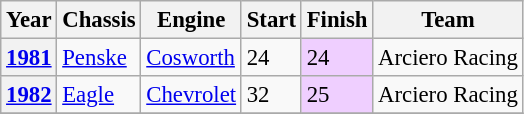<table class="wikitable" style="font-size: 95%;">
<tr>
<th>Year</th>
<th>Chassis</th>
<th>Engine</th>
<th>Start</th>
<th>Finish</th>
<th>Team</th>
</tr>
<tr>
<th><a href='#'>1981</a></th>
<td><a href='#'>Penske</a></td>
<td><a href='#'>Cosworth</a></td>
<td>24</td>
<td style="background:#EFCFFF;">24</td>
<td>Arciero Racing</td>
</tr>
<tr>
<th><a href='#'>1982</a></th>
<td><a href='#'>Eagle</a></td>
<td><a href='#'>Chevrolet</a></td>
<td>32</td>
<td style="background:#EFCFFF;">25</td>
<td>Arciero Racing</td>
</tr>
<tr>
</tr>
</table>
